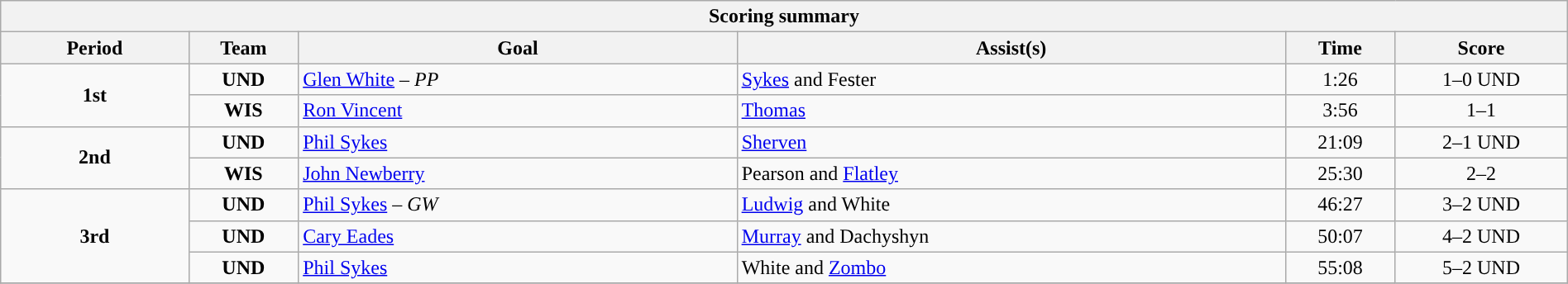<table style="width:100%;" class="wikitable">
<tr>
<th colspan=6>Scoring summary</th>
</tr>
<tr>
<th style="width:12%;">Period</th>
<th style="width:7%;">Team</th>
<th style="width:28%;">Goal</th>
<th style="width:35%;">Assist(s)</th>
<th style="width:7%;">Time</th>
<th style="width:11%;">Score</th>
</tr>
<tr>
<td style="text-align:center;" rowspan="2"><strong>1st</strong></td>
<td align=center><strong>UND</strong></td>
<td><a href='#'>Glen White</a> – <em>PP</em></td>
<td><a href='#'>Sykes</a> and Fester</td>
<td align=center>1:26</td>
<td align=center>1–0 UND</td>
</tr>
<tr>
<td align=center><strong>WIS</strong></td>
<td><a href='#'>Ron Vincent</a></td>
<td><a href='#'>Thomas</a></td>
<td align=center>3:56</td>
<td align=center>1–1</td>
</tr>
<tr>
<td style="text-align:center;" rowspan="2"><strong>2nd</strong></td>
<td align=center><strong>UND</strong></td>
<td><a href='#'>Phil Sykes</a></td>
<td><a href='#'>Sherven</a></td>
<td align=center>21:09</td>
<td align=center>2–1 UND</td>
</tr>
<tr>
<td align=center><strong>WIS</strong></td>
<td><a href='#'>John Newberry</a></td>
<td>Pearson and <a href='#'>Flatley</a></td>
<td align=center>25:30</td>
<td align=center>2–2</td>
</tr>
<tr>
<td style="text-align:center;" rowspan="3"><strong>3rd</strong></td>
<td align=center><strong>UND</strong></td>
<td><a href='#'>Phil Sykes</a> – <em>GW</em></td>
<td><a href='#'>Ludwig</a> and White</td>
<td align=center>46:27</td>
<td align=center>3–2 UND</td>
</tr>
<tr>
<td align=center><strong>UND</strong></td>
<td><a href='#'>Cary Eades</a></td>
<td><a href='#'>Murray</a> and Dachyshyn</td>
<td align=center>50:07</td>
<td align=center>4–2 UND</td>
</tr>
<tr>
<td align=center><strong>UND</strong></td>
<td><a href='#'>Phil Sykes</a></td>
<td>White and <a href='#'>Zombo</a></td>
<td align=center>55:08</td>
<td align=center>5–2 UND</td>
</tr>
<tr>
</tr>
</table>
